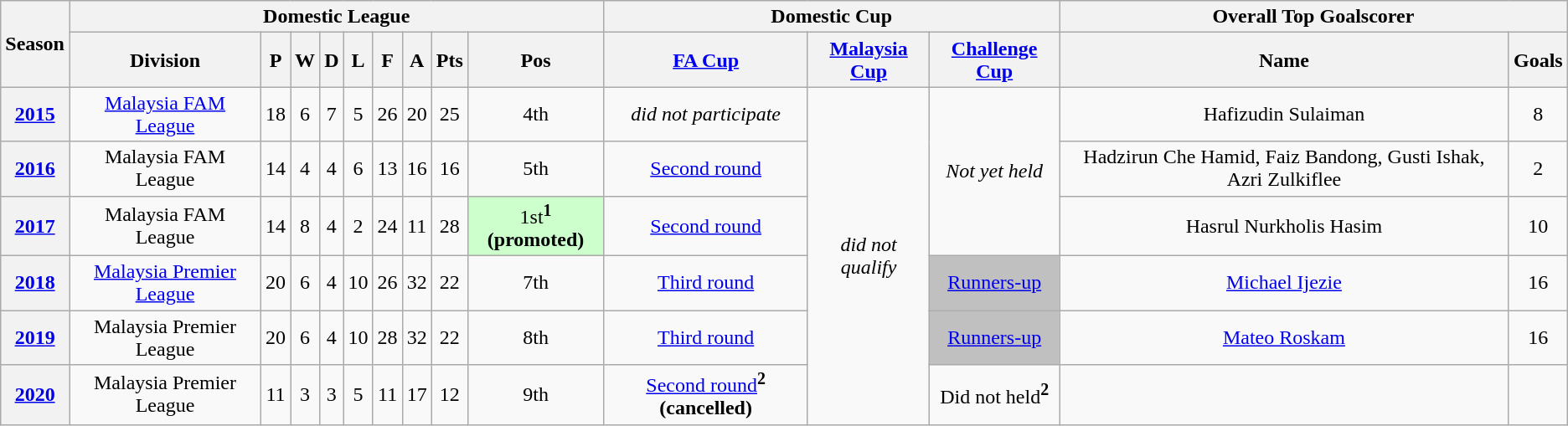<table class="wikitable" style="text-align: center">
<tr>
<th rowspan=2>Season</th>
<th colspan=9>Domestic League</th>
<th colspan=3>Domestic Cup</th>
<th colspan=2>Overall Top Goalscorer</th>
</tr>
<tr>
<th>Division</th>
<th>P</th>
<th>W</th>
<th>D</th>
<th>L</th>
<th>F</th>
<th>A</th>
<th>Pts</th>
<th>Pos</th>
<th><a href='#'>FA Cup</a></th>
<th><a href='#'>Malaysia Cup</a></th>
<th><a href='#'>Challenge Cup</a></th>
<th>Name</th>
<th>Goals</th>
</tr>
<tr>
<th><a href='#'>2015</a></th>
<td><a href='#'>Malaysia FAM League</a></td>
<td>18</td>
<td>6</td>
<td>7</td>
<td>5</td>
<td>26</td>
<td>20</td>
<td>25</td>
<td>4th</td>
<td><em>did not participate</em></td>
<td align=center rowspan=6><em>did not qualify</em></td>
<td rowspan=3><em>Not yet held</em></td>
<td> Hafizudin Sulaiman</td>
<td>8</td>
</tr>
<tr>
<th><a href='#'>2016</a></th>
<td>Malaysia FAM League</td>
<td>14</td>
<td>4</td>
<td>4</td>
<td>6</td>
<td>13</td>
<td>16</td>
<td>16</td>
<td>5th</td>
<td><a href='#'>Second round</a></td>
<td> Hadzirun Che Hamid, Faiz Bandong, Gusti Ishak, Azri Zulkiflee</td>
<td>2</td>
</tr>
<tr>
<th><a href='#'>2017</a></th>
<td>Malaysia FAM League</td>
<td>14</td>
<td>8</td>
<td>4</td>
<td>2</td>
<td>24</td>
<td>11</td>
<td>28</td>
<td style="background:#CCFFCC;">1st<strong><sup>1</sup></strong> <strong>(promoted)</strong></td>
<td><a href='#'>Second round</a></td>
<td> Hasrul Nurkholis Hasim</td>
<td>10</td>
</tr>
<tr>
<th><a href='#'>2018</a></th>
<td><a href='#'>Malaysia Premier League</a></td>
<td>20</td>
<td>6</td>
<td>4</td>
<td>10</td>
<td>26</td>
<td>32</td>
<td>22</td>
<td>7th</td>
<td><a href='#'>Third round</a></td>
<td style="background:silver;"><a href='#'>Runners-up</a></td>
<td> <a href='#'>Michael Ijezie</a></td>
<td>16</td>
</tr>
<tr>
<th><a href='#'>2019</a></th>
<td>Malaysia Premier League</td>
<td>20</td>
<td>6</td>
<td>4</td>
<td>10</td>
<td>28</td>
<td>32</td>
<td>22</td>
<td>8th</td>
<td><a href='#'>Third round</a></td>
<td style="background:silver;"><a href='#'>Runners-up</a></td>
<td> <a href='#'>Mateo Roskam</a></td>
<td>16</td>
</tr>
<tr>
<th><a href='#'>2020</a></th>
<td>Malaysia Premier League</td>
<td>11</td>
<td>3</td>
<td>3</td>
<td>5</td>
<td>11</td>
<td>17</td>
<td>12</td>
<td>9th</td>
<td><a href='#'>Second round</a><strong><sup>2</sup></strong> <strong>(cancelled)</strong></td>
<td>Did not held<strong><sup>2</sup></strong></td>
<td></td>
<td></td>
</tr>
</table>
